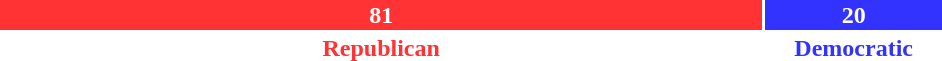<table style="width:50%">
<tr>
<td scope="row" colspan="3" style="text-align:center"></td>
</tr>
<tr>
<td scope="row" style="background:#F33; width:81.19%; text-align:center; color:white"><strong>81</strong></td>
<td style="background:#33F; width:18.81%; text-align:center; color:white"><strong>20</strong></td>
</tr>
<tr>
<td scope="row" style="text-align:center; color:#F33"><strong>Republican</strong></td>
<td style="text-align:center; color:#33F"><strong>Democratic</strong></td>
</tr>
</table>
